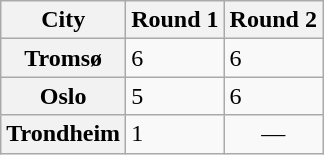<table class="wikitable plainrowheaders">
<tr>
<th scope=col>City</th>
<th scope=col>Round 1</th>
<th scope=col>Round 2</th>
</tr>
<tr>
<th scope=row>Tromsø</th>
<td>6</td>
<td>6</td>
</tr>
<tr>
<th scope=row>Oslo</th>
<td>5</td>
<td>6</td>
</tr>
<tr>
<th scope=row>Trondheim</th>
<td>1</td>
<td align=center>—</td>
</tr>
</table>
